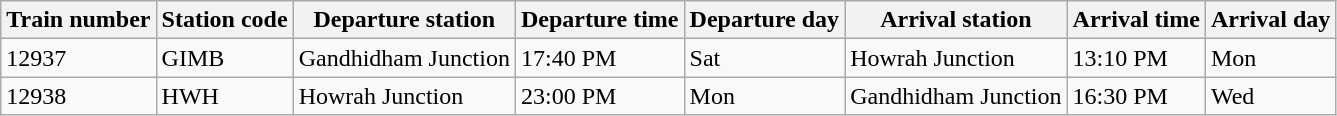<table class="wikitable">
<tr>
<th>Train number</th>
<th>Station code</th>
<th>Departure station</th>
<th>Departure time</th>
<th>Departure day</th>
<th>Arrival station</th>
<th>Arrival time</th>
<th>Arrival day</th>
</tr>
<tr>
<td>12937</td>
<td>GIMB</td>
<td>Gandhidham Junction</td>
<td>17:40 PM</td>
<td>Sat</td>
<td>Howrah Junction</td>
<td>13:10 PM</td>
<td>Mon</td>
</tr>
<tr>
<td>12938</td>
<td>HWH</td>
<td>Howrah Junction</td>
<td>23:00 PM</td>
<td>Mon</td>
<td>Gandhidham Junction</td>
<td>16:30 PM</td>
<td>Wed</td>
</tr>
</table>
